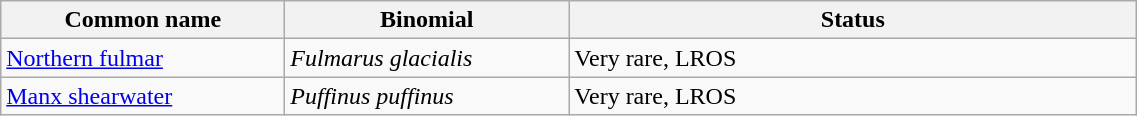<table width=60% class="wikitable">
<tr>
<th width=25%>Common name</th>
<th width=25%>Binomial</th>
<th width=50%>Status</th>
</tr>
<tr>
<td><a href='#'>Northern fulmar</a></td>
<td><em>Fulmarus glacialis</em></td>
<td>Very rare, LROS</td>
</tr>
<tr>
<td><a href='#'>Manx shearwater</a></td>
<td><em>Puffinus puffinus</em></td>
<td>Very rare, LROS</td>
</tr>
</table>
